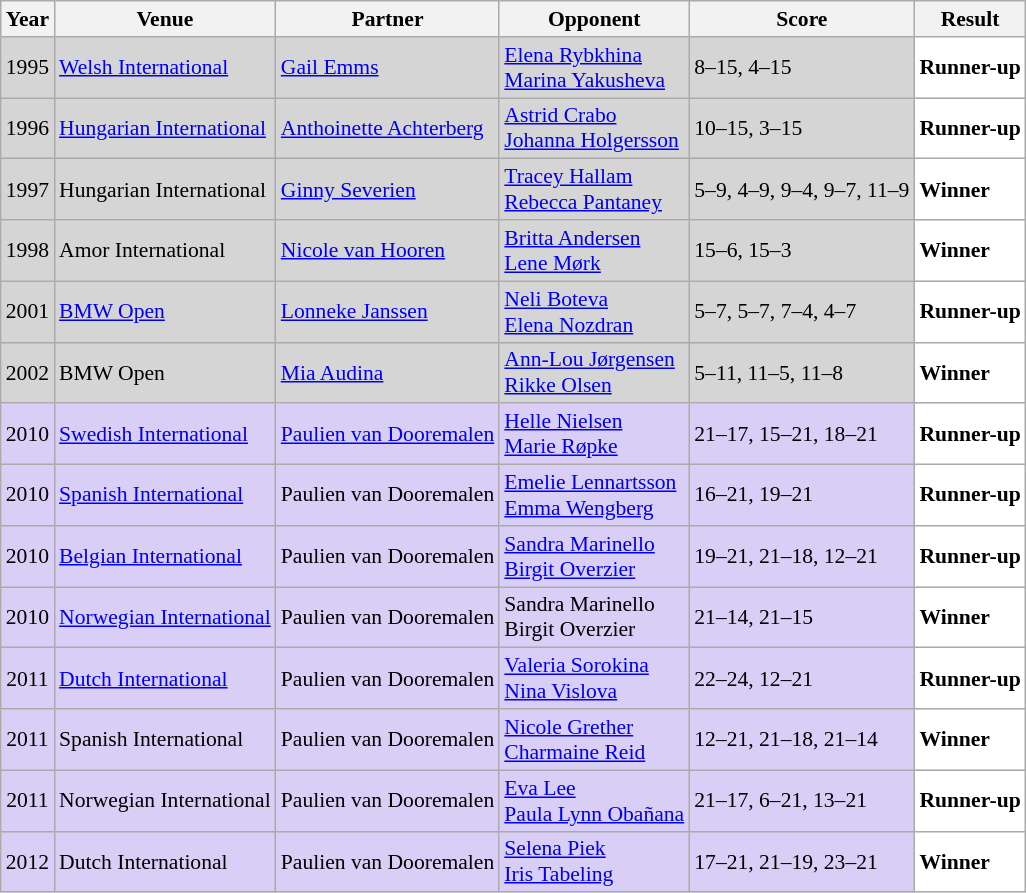<table class="sortable wikitable" style="font-size: 90%;">
<tr>
<th>Year</th>
<th>Venue</th>
<th>Partner</th>
<th>Opponent</th>
<th>Score</th>
<th>Result</th>
</tr>
<tr style="background:#D5D5D5">
<td align="center">1995</td>
<td align="left"><a href='#'>Welsh International</a></td>
<td align="left"> <a href='#'>Gail Emms</a></td>
<td align="left"> <a href='#'>Elena Rybkhina</a><br> <a href='#'>Marina Yakusheva</a></td>
<td align="left">8–15, 4–15</td>
<td style="text-align:left; background:white"> <strong>Runner-up</strong></td>
</tr>
<tr style="background:#D5D5D5">
<td align="center">1996</td>
<td align="left"><a href='#'>Hungarian International</a></td>
<td align="left"> <a href='#'>Anthoinette Achterberg</a></td>
<td align="left"> <a href='#'>Astrid Crabo</a><br> <a href='#'>Johanna Holgersson</a></td>
<td align="left">10–15, 3–15</td>
<td style="text-align:left; background:white"> <strong>Runner-up</strong></td>
</tr>
<tr style="background:#D5D5D5">
<td align="center">1997</td>
<td align="left">Hungarian International</td>
<td align="left"> <a href='#'>Ginny Severien</a></td>
<td align="left"> <a href='#'>Tracey Hallam</a><br> <a href='#'>Rebecca Pantaney</a></td>
<td align="left">5–9, 4–9, 9–4, 9–7, 11–9</td>
<td style="text-align:left; background:white"> <strong>Winner</strong></td>
</tr>
<tr style="background:#D5D5D5">
<td align="center">1998</td>
<td align="left">Amor International</td>
<td align="left"> <a href='#'>Nicole van Hooren</a></td>
<td align="left"> <a href='#'>Britta Andersen</a><br> <a href='#'>Lene Mørk</a></td>
<td align="left">15–6, 15–3</td>
<td style="text-align:left; background:white"> <strong>Winner</strong></td>
</tr>
<tr style="background:#D5D5D5">
<td align="center">2001</td>
<td align="left"><a href='#'>BMW Open</a></td>
<td align="left"> <a href='#'>Lonneke Janssen</a></td>
<td align="left"> <a href='#'>Neli Boteva</a><br> <a href='#'>Elena Nozdran</a></td>
<td align="left">5–7, 5–7, 7–4, 4–7</td>
<td style="text-align:left; background:white"> <strong>Runner-up</strong></td>
</tr>
<tr style="background:#D5D5D5">
<td align="center">2002</td>
<td align="left">BMW Open</td>
<td align="left"> <a href='#'>Mia Audina</a></td>
<td align="left"> <a href='#'>Ann-Lou Jørgensen</a><br> <a href='#'>Rikke Olsen</a></td>
<td align="left">5–11, 11–5, 11–8</td>
<td style="text-align:left; background:white"> <strong>Winner</strong></td>
</tr>
<tr style="background:#D8CEF6">
<td align="center">2010</td>
<td align="left"><a href='#'>Swedish International</a></td>
<td align="left"> <a href='#'>Paulien van Dooremalen</a></td>
<td align="left"> <a href='#'>Helle Nielsen</a><br> <a href='#'>Marie Røpke</a></td>
<td align="left">21–17, 15–21, 18–21</td>
<td style="text-align:left; background:white"> <strong>Runner-up</strong></td>
</tr>
<tr style="background:#D8CEF6">
<td align="center">2010</td>
<td align="left"><a href='#'>Spanish International</a></td>
<td align="left"> Paulien van Dooremalen</td>
<td align="left"> <a href='#'>Emelie Lennartsson</a><br> <a href='#'>Emma Wengberg</a></td>
<td align="left">16–21, 19–21</td>
<td style="text-align:left; background:white"> <strong>Runner-up</strong></td>
</tr>
<tr style="background:#D8CEF6">
<td align="center">2010</td>
<td align="left"><a href='#'>Belgian International</a></td>
<td align="left"> Paulien van Dooremalen</td>
<td align="left"> <a href='#'>Sandra Marinello</a><br> <a href='#'>Birgit Overzier</a></td>
<td align="left">19–21, 21–18, 12–21</td>
<td style="text-align:left; background:white"> <strong>Runner-up</strong></td>
</tr>
<tr style="background:#D8CEF6">
<td align="center">2010</td>
<td align="left"><a href='#'>Norwegian International</a></td>
<td align="left"> Paulien van Dooremalen</td>
<td align="left"> Sandra Marinello<br> Birgit Overzier</td>
<td align="left">21–14, 21–15</td>
<td style="text-align:left; background:white"> <strong>Winner</strong></td>
</tr>
<tr style="background:#D8CEF6">
<td align="center">2011</td>
<td align="left"><a href='#'>Dutch International</a></td>
<td align="left"> Paulien van Dooremalen</td>
<td align="left"> <a href='#'>Valeria Sorokina</a><br> <a href='#'>Nina Vislova</a></td>
<td align="left">22–24, 12–21</td>
<td style="text-align:left; background:white"> <strong>Runner-up</strong></td>
</tr>
<tr style="background:#D8CEF6">
<td align="center">2011</td>
<td align="left">Spanish International</td>
<td align="left"> Paulien van Dooremalen</td>
<td align="left"> <a href='#'>Nicole Grether</a><br> <a href='#'>Charmaine Reid</a></td>
<td align="left">12–21, 21–18, 21–14</td>
<td style="text-align:left; background:white"> <strong>Winner</strong></td>
</tr>
<tr style="background:#D8CEF6">
<td align="center">2011</td>
<td align="left">Norwegian International</td>
<td align="left"> Paulien van Dooremalen</td>
<td align="left"> <a href='#'>Eva Lee</a><br> <a href='#'>Paula Lynn Obañana</a></td>
<td align="left">21–17, 6–21, 13–21</td>
<td style="text-align:left; background:white"> <strong>Runner-up</strong></td>
</tr>
<tr style="background:#D8CEF6">
<td align="center">2012</td>
<td align="left">Dutch International</td>
<td align="left"> Paulien van Dooremalen</td>
<td align="left"> <a href='#'>Selena Piek</a><br> <a href='#'>Iris Tabeling</a></td>
<td align="left">17–21, 21–19, 23–21</td>
<td style="text-align:left; background:white"> <strong>Winner</strong></td>
</tr>
</table>
